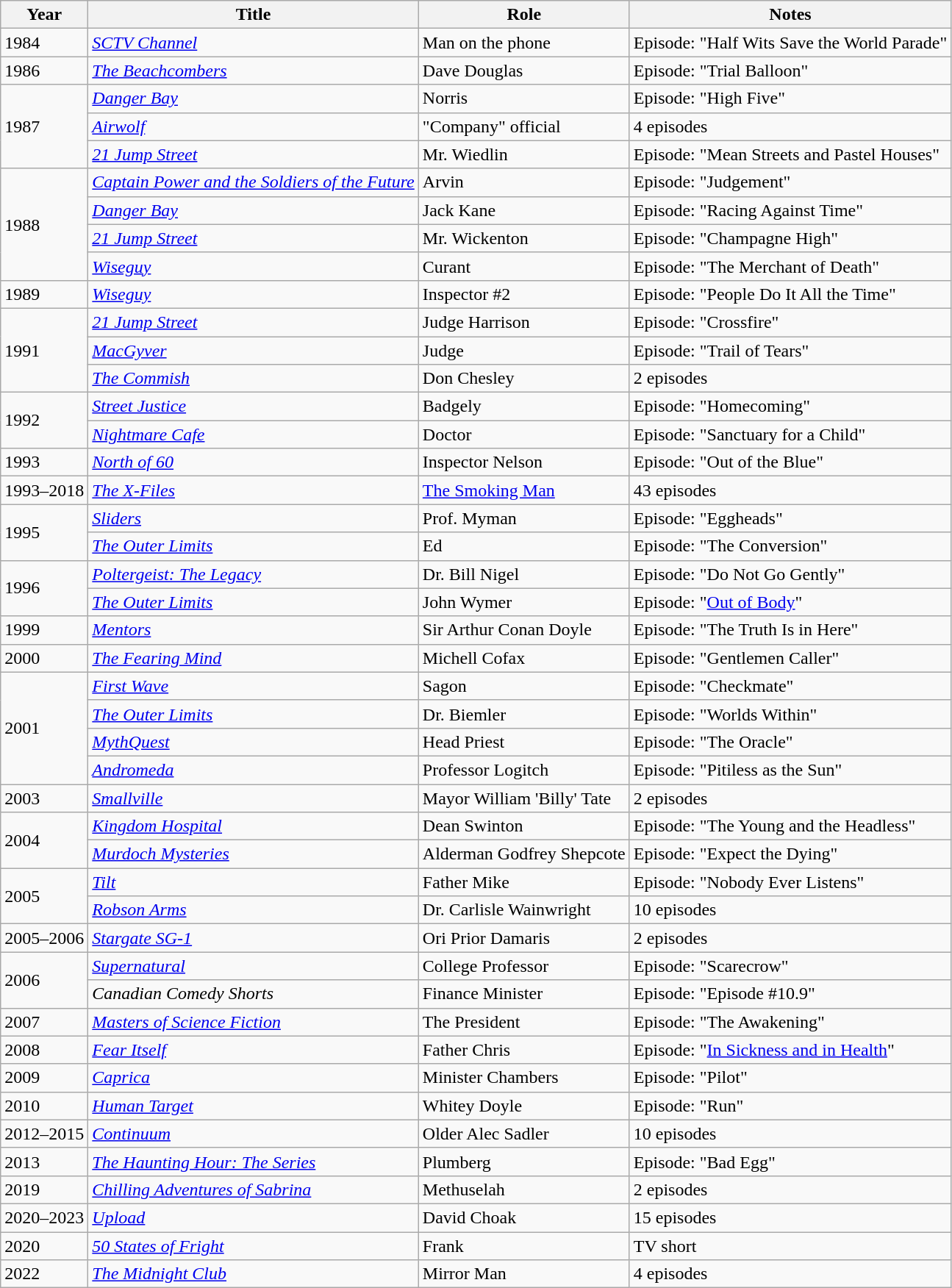<table class="wikitable sortable">
<tr>
<th>Year</th>
<th>Title</th>
<th>Role</th>
<th class="unsortable">Notes</th>
</tr>
<tr>
<td>1984</td>
<td><em><a href='#'>SCTV Channel</a></em></td>
<td>Man on the phone</td>
<td>Episode: "Half Wits Save the World Parade"</td>
</tr>
<tr>
<td>1986</td>
<td data-sort-value="Beachcombers, The"><em><a href='#'>The Beachcombers</a></em></td>
<td>Dave Douglas</td>
<td>Episode: "Trial Balloon"</td>
</tr>
<tr>
<td rowspan=3>1987</td>
<td><em><a href='#'>Danger Bay</a></em></td>
<td>Norris</td>
<td>Episode: "High Five"</td>
</tr>
<tr>
<td><em><a href='#'>Airwolf</a></em></td>
<td>"Company" official</td>
<td>4 episodes</td>
</tr>
<tr>
<td><em><a href='#'>21 Jump Street</a></em></td>
<td>Mr. Wiedlin</td>
<td>Episode: "Mean Streets and Pastel Houses"</td>
</tr>
<tr>
<td rowspan=4>1988</td>
<td><em><a href='#'>Captain Power and the Soldiers of the Future</a></em></td>
<td>Arvin</td>
<td>Episode: "Judgement"</td>
</tr>
<tr>
<td><em><a href='#'>Danger Bay</a></em></td>
<td>Jack Kane</td>
<td>Episode: "Racing Against Time"</td>
</tr>
<tr>
<td><em><a href='#'>21 Jump Street</a></em></td>
<td>Mr. Wickenton</td>
<td>Episode: "Champagne High"</td>
</tr>
<tr>
<td><em><a href='#'>Wiseguy</a></em></td>
<td>Curant</td>
<td>Episode: "The Merchant of Death"</td>
</tr>
<tr>
<td>1989</td>
<td><em><a href='#'>Wiseguy</a></em></td>
<td>Inspector #2</td>
<td>Episode: "People Do It All the Time"</td>
</tr>
<tr>
<td rowspan=3>1991</td>
<td><em><a href='#'>21 Jump Street</a></em></td>
<td>Judge Harrison</td>
<td>Episode: "Crossfire"</td>
</tr>
<tr>
<td><em><a href='#'>MacGyver</a></em></td>
<td>Judge</td>
<td>Episode: "Trail of Tears"</td>
</tr>
<tr>
<td data-sort-value="Commish, The"><em><a href='#'>The Commish</a></em></td>
<td>Don Chesley</td>
<td>2 episodes</td>
</tr>
<tr>
<td rowspan=2>1992</td>
<td><em><a href='#'>Street Justice</a></em></td>
<td>Badgely</td>
<td>Episode: "Homecoming"</td>
</tr>
<tr>
<td><em><a href='#'>Nightmare Cafe</a></em></td>
<td>Doctor</td>
<td>Episode: "Sanctuary for a Child"</td>
</tr>
<tr>
<td>1993</td>
<td><em><a href='#'>North of 60</a></em></td>
<td>Inspector Nelson</td>
<td>Episode: "Out of the Blue"</td>
</tr>
<tr>
<td>1993–2018</td>
<td data-sort-value="X-Files, The"><em><a href='#'>The X-Files</a></em></td>
<td><a href='#'>The Smoking Man</a></td>
<td>43 episodes</td>
</tr>
<tr>
<td rowspan=2>1995</td>
<td><em><a href='#'>Sliders</a></em></td>
<td>Prof. Myman</td>
<td>Episode: "Eggheads"</td>
</tr>
<tr>
<td data-sort-value="Outer Limits, The"><em><a href='#'>The Outer Limits</a></em></td>
<td>Ed</td>
<td>Episode: "The Conversion"</td>
</tr>
<tr>
<td rowspan=2>1996</td>
<td><em><a href='#'>Poltergeist: The Legacy</a></em></td>
<td>Dr. Bill Nigel</td>
<td>Episode: "Do Not Go Gently"</td>
</tr>
<tr>
<td data-sort-value="Outer Limits, The"><em><a href='#'>The Outer Limits</a></em></td>
<td>John Wymer</td>
<td>Episode: "<a href='#'>Out of Body</a>"</td>
</tr>
<tr>
<td>1999</td>
<td><em><a href='#'>Mentors</a></em></td>
<td>Sir Arthur Conan Doyle</td>
<td>Episode: "The Truth Is in Here"</td>
</tr>
<tr>
<td>2000</td>
<td data-sort-value="Fearing Mind, The"><em><a href='#'>The Fearing Mind</a></em></td>
<td>Michell Cofax</td>
<td>Episode: "Gentlemen Caller"</td>
</tr>
<tr>
<td rowspan=4>2001</td>
<td><em><a href='#'>First Wave</a></em></td>
<td>Sagon</td>
<td>Episode: "Checkmate"</td>
</tr>
<tr>
<td data-sort-value="Outer Limits, The"><em><a href='#'>The Outer Limits</a></em></td>
<td>Dr. Biemler</td>
<td>Episode: "Worlds Within"</td>
</tr>
<tr>
<td><em><a href='#'>MythQuest</a></em></td>
<td>Head Priest</td>
<td>Episode: "The Oracle"</td>
</tr>
<tr>
<td><em><a href='#'>Andromeda</a></em></td>
<td>Professor Logitch</td>
<td>Episode: "Pitiless as the Sun"</td>
</tr>
<tr>
<td>2003</td>
<td><em><a href='#'>Smallville</a></em></td>
<td>Mayor William 'Billy' Tate</td>
<td>2 episodes</td>
</tr>
<tr>
<td rowspan=2>2004</td>
<td><em><a href='#'>Kingdom Hospital</a></em></td>
<td>Dean Swinton</td>
<td>Episode: "The Young and the Headless"</td>
</tr>
<tr>
<td><em><a href='#'>Murdoch Mysteries</a></em></td>
<td>Alderman Godfrey Shepcote</td>
<td>Episode: "Expect the Dying"</td>
</tr>
<tr>
<td rowspan=2>2005</td>
<td><em><a href='#'>Tilt</a></em></td>
<td>Father Mike</td>
<td>Episode: "Nobody Ever Listens"</td>
</tr>
<tr>
<td><em><a href='#'>Robson Arms</a></em></td>
<td>Dr. Carlisle Wainwright</td>
<td>10 episodes</td>
</tr>
<tr>
<td>2005–2006</td>
<td><em><a href='#'>Stargate SG-1</a></em></td>
<td>Ori Prior Damaris</td>
<td>2 episodes</td>
</tr>
<tr>
<td rowspan=2>2006</td>
<td><em><a href='#'>Supernatural</a></em></td>
<td>College Professor</td>
<td>Episode: "Scarecrow"</td>
</tr>
<tr>
<td><em>Canadian Comedy Shorts</em></td>
<td>Finance Minister</td>
<td>Episode: "Episode #10.9"</td>
</tr>
<tr>
<td>2007</td>
<td><em><a href='#'>Masters of Science Fiction</a></em></td>
<td>The President</td>
<td>Episode: "The Awakening"</td>
</tr>
<tr>
<td>2008</td>
<td><em><a href='#'>Fear Itself</a></em></td>
<td>Father Chris</td>
<td>Episode: "<a href='#'>In Sickness and in Health</a>"</td>
</tr>
<tr>
<td>2009</td>
<td><em><a href='#'>Caprica</a></em></td>
<td>Minister Chambers</td>
<td>Episode: "Pilot"</td>
</tr>
<tr>
<td>2010</td>
<td><em><a href='#'>Human Target</a></em></td>
<td>Whitey Doyle</td>
<td>Episode: "Run"</td>
</tr>
<tr>
<td>2012–2015</td>
<td><em><a href='#'>Continuum</a></em></td>
<td>Older Alec Sadler</td>
<td>10 episodes</td>
</tr>
<tr>
<td>2013</td>
<td data-sort-value="Haunting Hour: The Series, The"><em><a href='#'>The Haunting Hour: The Series</a></em></td>
<td>Plumberg</td>
<td>Episode: "Bad Egg"</td>
</tr>
<tr>
<td>2019</td>
<td><em><a href='#'>Chilling Adventures of Sabrina</a></em></td>
<td>Methuselah</td>
<td>2 episodes</td>
</tr>
<tr>
<td>2020–2023</td>
<td><em><a href='#'>Upload</a></em></td>
<td>David Choak</td>
<td>15 episodes</td>
</tr>
<tr>
<td>2020</td>
<td><em><a href='#'>50 States of Fright</a></em></td>
<td>Frank</td>
<td>TV short</td>
</tr>
<tr>
<td>2022</td>
<td data-sort-value="Midnight Club, The"><em><a href='#'>The Midnight Club</a></em></td>
<td>Mirror Man</td>
<td>4 episodes</td>
</tr>
</table>
